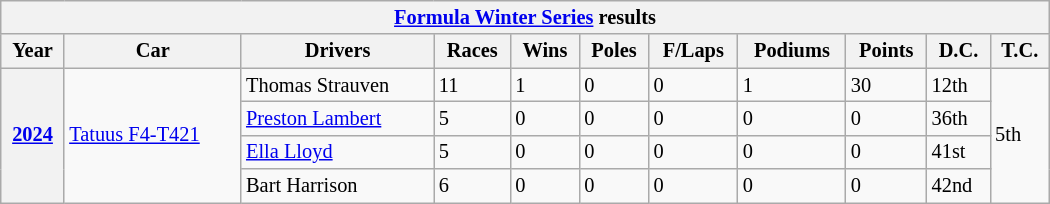<table class="wikitable" style="font-size:85%; width:700px">
<tr>
<th colspan="11"><a href='#'>Formula Winter Series</a> results</th>
</tr>
<tr valign="top">
<th>Year</th>
<th>Car</th>
<th>Drivers</th>
<th>Races</th>
<th>Wins</th>
<th>Poles</th>
<th>F/Laps</th>
<th>Podiums</th>
<th>Points</th>
<th>D.C.</th>
<th>T.C.</th>
</tr>
<tr>
<th rowspan="4"><a href='#'>2024</a></th>
<td rowspan="4"><a href='#'>Tatuus F4-T421</a></td>
<td> Thomas Strauven</td>
<td>11</td>
<td>1</td>
<td>0</td>
<td>0</td>
<td>1</td>
<td>30</td>
<td>12th</td>
<td rowspan="4">5th</td>
</tr>
<tr>
<td> <a href='#'>Preston Lambert</a></td>
<td>5</td>
<td>0</td>
<td>0</td>
<td>0</td>
<td>0</td>
<td>0</td>
<td>36th</td>
</tr>
<tr>
<td> <a href='#'>Ella Lloyd</a></td>
<td>5</td>
<td>0</td>
<td>0</td>
<td>0</td>
<td>0</td>
<td>0</td>
<td>41st</td>
</tr>
<tr>
<td> Bart Harrison</td>
<td>6</td>
<td>0</td>
<td>0</td>
<td>0</td>
<td>0</td>
<td>0</td>
<td>42nd</td>
</tr>
</table>
